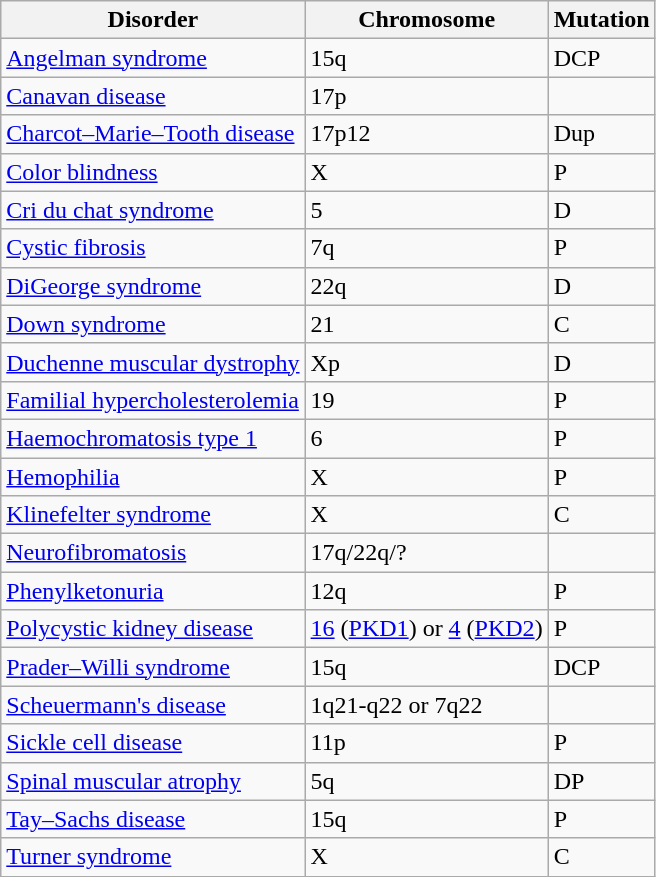<table class="wikitable">
<tr>
<th>Disorder</th>
<th>Chromosome</th>
<th>Mutation</th>
</tr>
<tr>
<td><a href='#'>Angelman syndrome</a></td>
<td>15q</td>
<td>DCP</td>
</tr>
<tr>
<td><a href='#'>Canavan disease</a></td>
<td>17p</td>
<td></td>
</tr>
<tr>
<td><a href='#'>Charcot–Marie–Tooth disease</a></td>
<td>17p12</td>
<td>Dup</td>
</tr>
<tr>
<td><a href='#'>Color blindness</a></td>
<td>X</td>
<td>P</td>
</tr>
<tr>
<td><a href='#'>Cri du chat syndrome</a></td>
<td>5</td>
<td>D</td>
</tr>
<tr>
<td><a href='#'>Cystic fibrosis</a></td>
<td>7q</td>
<td>P</td>
</tr>
<tr>
<td><a href='#'>DiGeorge syndrome</a></td>
<td>22q</td>
<td>D</td>
</tr>
<tr>
<td><a href='#'>Down syndrome</a></td>
<td>21</td>
<td>C</td>
</tr>
<tr>
<td><a href='#'>Duchenne muscular dystrophy</a></td>
<td>Xp</td>
<td>D</td>
</tr>
<tr>
<td><a href='#'>Familial hypercholesterolemia</a></td>
<td>19</td>
<td>P</td>
</tr>
<tr>
<td><a href='#'>Haemochromatosis type 1</a></td>
<td>6</td>
<td>P</td>
</tr>
<tr>
<td><a href='#'>Hemophilia</a></td>
<td>X</td>
<td>P</td>
</tr>
<tr>
<td><a href='#'>Klinefelter syndrome</a></td>
<td>X</td>
<td>C</td>
</tr>
<tr>
<td><a href='#'>Neurofibromatosis</a></td>
<td>17q/22q/?</td>
<td></td>
</tr>
<tr>
<td><a href='#'>Phenylketonuria</a></td>
<td>12q</td>
<td>P</td>
</tr>
<tr>
<td><a href='#'>Polycystic kidney disease</a></td>
<td><a href='#'>16</a> (<a href='#'>PKD1</a>) or <a href='#'>4</a> (<a href='#'>PKD2</a>)</td>
<td>P</td>
</tr>
<tr>
<td><a href='#'>Prader–Willi syndrome</a></td>
<td>15q</td>
<td>DCP</td>
</tr>
<tr>
<td><a href='#'>Scheuermann's disease</a></td>
<td>1q21-q22 or 7q22</td>
<td></td>
</tr>
<tr>
<td><a href='#'>Sickle cell disease</a></td>
<td>11p</td>
<td>P</td>
</tr>
<tr>
<td><a href='#'>Spinal muscular atrophy</a></td>
<td>5q</td>
<td>DP</td>
</tr>
<tr>
<td><a href='#'>Tay–Sachs disease</a></td>
<td>15q</td>
<td>P</td>
</tr>
<tr>
<td><a href='#'>Turner syndrome</a></td>
<td>X</td>
<td>C</td>
</tr>
</table>
